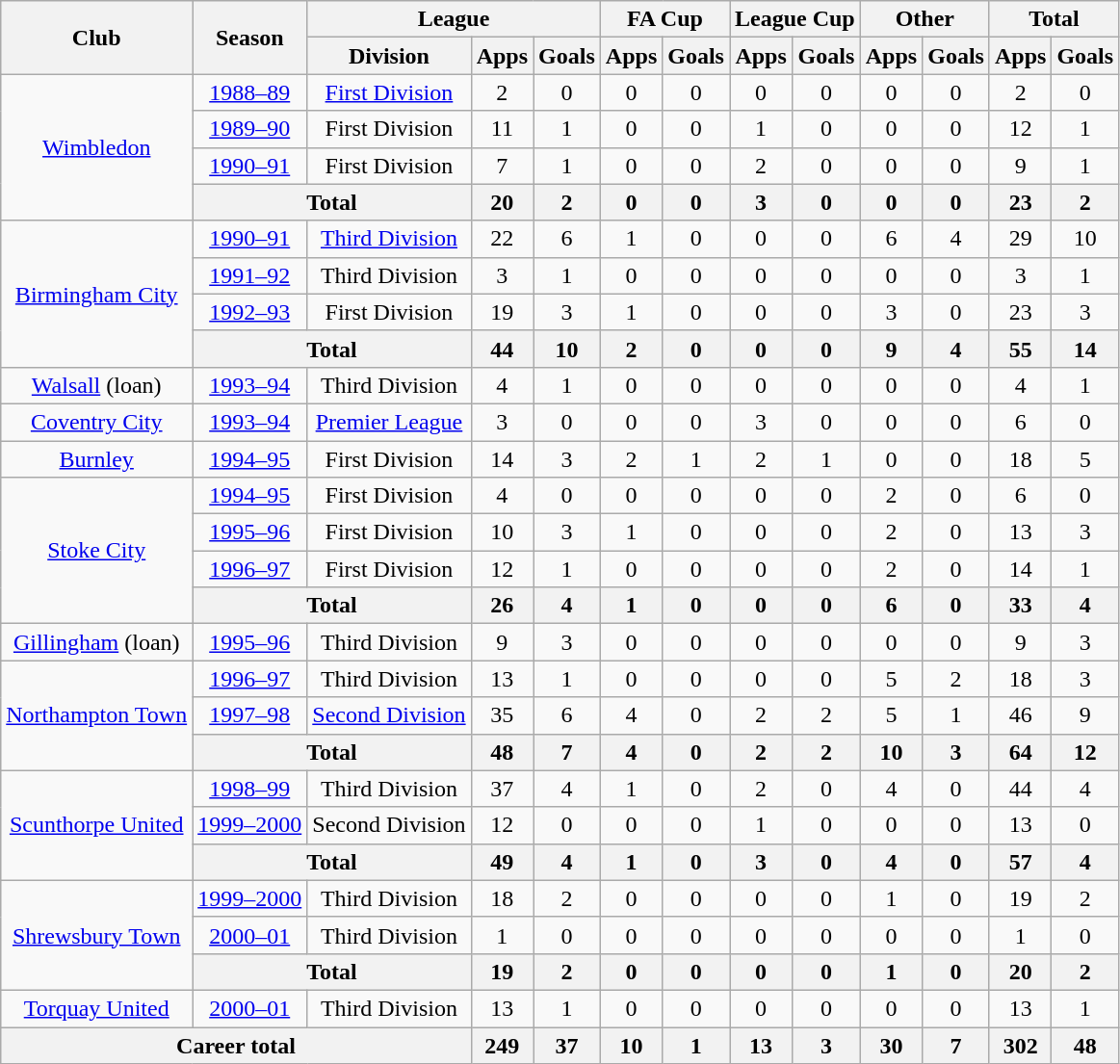<table class="wikitable" style="text-align: center;">
<tr>
<th rowspan="2">Club</th>
<th rowspan="2">Season</th>
<th colspan="3">League</th>
<th colspan="2">FA Cup</th>
<th colspan="2">League Cup</th>
<th colspan="2">Other</th>
<th colspan="2">Total</th>
</tr>
<tr>
<th>Division</th>
<th>Apps</th>
<th>Goals</th>
<th>Apps</th>
<th>Goals</th>
<th>Apps</th>
<th>Goals</th>
<th>Apps</th>
<th>Goals</th>
<th>Apps</th>
<th>Goals</th>
</tr>
<tr>
<td rowspan=4><a href='#'>Wimbledon</a></td>
<td><a href='#'>1988–89</a></td>
<td><a href='#'>First Division</a></td>
<td>2</td>
<td>0</td>
<td>0</td>
<td>0</td>
<td>0</td>
<td>0</td>
<td>0</td>
<td>0</td>
<td>2</td>
<td>0</td>
</tr>
<tr>
<td><a href='#'>1989–90</a></td>
<td>First Division</td>
<td>11</td>
<td>1</td>
<td>0</td>
<td>0</td>
<td>1</td>
<td>0</td>
<td>0</td>
<td>0</td>
<td>12</td>
<td>1</td>
</tr>
<tr>
<td><a href='#'>1990–91</a></td>
<td>First Division</td>
<td>7</td>
<td>1</td>
<td>0</td>
<td>0</td>
<td>2</td>
<td>0</td>
<td>0</td>
<td>0</td>
<td>9</td>
<td>1</td>
</tr>
<tr>
<th colspan=2>Total</th>
<th>20</th>
<th>2</th>
<th>0</th>
<th>0</th>
<th>3</th>
<th>0</th>
<th>0</th>
<th>0</th>
<th>23</th>
<th>2</th>
</tr>
<tr>
<td rowspan=4><a href='#'>Birmingham City</a></td>
<td><a href='#'>1990–91</a></td>
<td><a href='#'>Third Division</a></td>
<td>22</td>
<td>6</td>
<td>1</td>
<td>0</td>
<td>0</td>
<td>0</td>
<td>6</td>
<td>4</td>
<td>29</td>
<td>10</td>
</tr>
<tr>
<td><a href='#'>1991–92</a></td>
<td>Third Division</td>
<td>3</td>
<td>1</td>
<td>0</td>
<td>0</td>
<td>0</td>
<td>0</td>
<td>0</td>
<td>0</td>
<td>3</td>
<td>1</td>
</tr>
<tr>
<td><a href='#'>1992–93</a></td>
<td>First Division</td>
<td>19</td>
<td>3</td>
<td>1</td>
<td>0</td>
<td>0</td>
<td>0</td>
<td>3</td>
<td>0</td>
<td>23</td>
<td>3</td>
</tr>
<tr>
<th colspan=2>Total</th>
<th>44</th>
<th>10</th>
<th>2</th>
<th>0</th>
<th>0</th>
<th>0</th>
<th>9</th>
<th>4</th>
<th>55</th>
<th>14</th>
</tr>
<tr>
<td><a href='#'>Walsall</a> (loan)</td>
<td><a href='#'>1993–94</a></td>
<td>Third Division</td>
<td>4</td>
<td>1</td>
<td>0</td>
<td>0</td>
<td>0</td>
<td>0</td>
<td>0</td>
<td>0</td>
<td>4</td>
<td>1</td>
</tr>
<tr>
<td><a href='#'>Coventry City</a></td>
<td><a href='#'>1993–94</a></td>
<td><a href='#'>Premier League</a></td>
<td>3</td>
<td>0</td>
<td>0</td>
<td>0</td>
<td>3</td>
<td>0</td>
<td>0</td>
<td>0</td>
<td>6</td>
<td>0</td>
</tr>
<tr>
<td><a href='#'>Burnley</a></td>
<td><a href='#'>1994–95</a></td>
<td>First Division</td>
<td>14</td>
<td>3</td>
<td>2</td>
<td>1</td>
<td>2</td>
<td>1</td>
<td>0</td>
<td>0</td>
<td>18</td>
<td>5</td>
</tr>
<tr>
<td rowspan=4><a href='#'>Stoke City</a></td>
<td><a href='#'>1994–95</a></td>
<td>First Division</td>
<td>4</td>
<td>0</td>
<td>0</td>
<td>0</td>
<td>0</td>
<td>0</td>
<td>2</td>
<td>0</td>
<td>6</td>
<td>0</td>
</tr>
<tr>
<td><a href='#'>1995–96</a></td>
<td>First Division</td>
<td>10</td>
<td>3</td>
<td>1</td>
<td>0</td>
<td>0</td>
<td>0</td>
<td>2</td>
<td>0</td>
<td>13</td>
<td>3</td>
</tr>
<tr>
<td><a href='#'>1996–97</a></td>
<td>First Division</td>
<td>12</td>
<td>1</td>
<td>0</td>
<td>0</td>
<td>0</td>
<td>0</td>
<td>2</td>
<td>0</td>
<td>14</td>
<td>1</td>
</tr>
<tr>
<th colspan=2>Total</th>
<th>26</th>
<th>4</th>
<th>1</th>
<th>0</th>
<th>0</th>
<th>0</th>
<th>6</th>
<th>0</th>
<th>33</th>
<th>4</th>
</tr>
<tr>
<td><a href='#'>Gillingham</a> (loan)</td>
<td><a href='#'>1995–96</a></td>
<td>Third Division</td>
<td>9</td>
<td>3</td>
<td>0</td>
<td>0</td>
<td>0</td>
<td>0</td>
<td>0</td>
<td>0</td>
<td>9</td>
<td>3</td>
</tr>
<tr>
<td rowspan=3><a href='#'>Northampton Town</a></td>
<td><a href='#'>1996–97</a></td>
<td>Third Division</td>
<td>13</td>
<td>1</td>
<td>0</td>
<td>0</td>
<td>0</td>
<td>0</td>
<td>5</td>
<td>2</td>
<td>18</td>
<td>3</td>
</tr>
<tr>
<td><a href='#'>1997–98</a></td>
<td><a href='#'>Second Division</a></td>
<td>35</td>
<td>6</td>
<td>4</td>
<td>0</td>
<td>2</td>
<td>2</td>
<td>5</td>
<td>1</td>
<td>46</td>
<td>9</td>
</tr>
<tr>
<th colspan=2>Total</th>
<th>48</th>
<th>7</th>
<th>4</th>
<th>0</th>
<th>2</th>
<th>2</th>
<th>10</th>
<th>3</th>
<th>64</th>
<th>12</th>
</tr>
<tr>
<td rowspan=3><a href='#'>Scunthorpe United</a></td>
<td><a href='#'>1998–99</a></td>
<td>Third Division</td>
<td>37</td>
<td>4</td>
<td>1</td>
<td>0</td>
<td>2</td>
<td>0</td>
<td>4</td>
<td>0</td>
<td>44</td>
<td>4</td>
</tr>
<tr>
<td><a href='#'>1999–2000</a></td>
<td>Second Division</td>
<td>12</td>
<td>0</td>
<td>0</td>
<td>0</td>
<td>1</td>
<td>0</td>
<td>0</td>
<td>0</td>
<td>13</td>
<td>0</td>
</tr>
<tr>
<th colspan=2>Total</th>
<th>49</th>
<th>4</th>
<th>1</th>
<th>0</th>
<th>3</th>
<th>0</th>
<th>4</th>
<th>0</th>
<th>57</th>
<th>4</th>
</tr>
<tr>
<td rowspan=3><a href='#'>Shrewsbury Town</a></td>
<td><a href='#'>1999–2000</a></td>
<td>Third Division</td>
<td>18</td>
<td>2</td>
<td>0</td>
<td>0</td>
<td>0</td>
<td>0</td>
<td>1</td>
<td>0</td>
<td>19</td>
<td>2</td>
</tr>
<tr>
<td><a href='#'>2000–01</a></td>
<td>Third Division</td>
<td>1</td>
<td>0</td>
<td>0</td>
<td>0</td>
<td>0</td>
<td>0</td>
<td>0</td>
<td>0</td>
<td>1</td>
<td>0</td>
</tr>
<tr>
<th colspan=2>Total</th>
<th>19</th>
<th>2</th>
<th>0</th>
<th>0</th>
<th>0</th>
<th>0</th>
<th>1</th>
<th>0</th>
<th>20</th>
<th>2</th>
</tr>
<tr>
<td><a href='#'>Torquay United</a></td>
<td><a href='#'>2000–01</a></td>
<td>Third Division</td>
<td>13</td>
<td>1</td>
<td>0</td>
<td>0</td>
<td>0</td>
<td>0</td>
<td>0</td>
<td>0</td>
<td>13</td>
<td>1</td>
</tr>
<tr>
<th colspan="3">Career total</th>
<th>249</th>
<th>37</th>
<th>10</th>
<th>1</th>
<th>13</th>
<th>3</th>
<th>30</th>
<th>7</th>
<th>302</th>
<th>48</th>
</tr>
</table>
